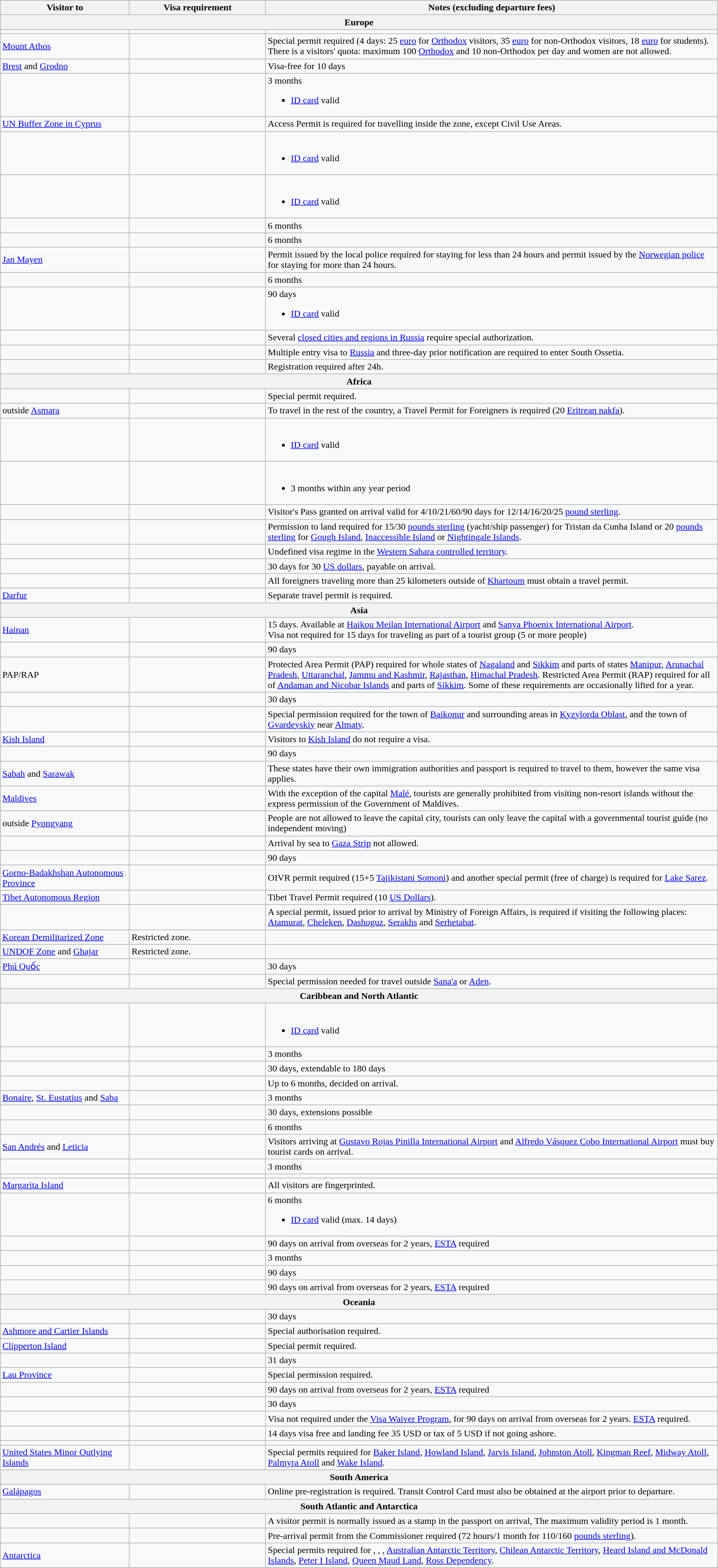<table class="wikitable sortable sticky-header mw-datatable" style="text-align: left; table-layout: fixed;background:#f8f9faff; ">
<tr>
<th style="width:18%;">Visitor to</th>
<th style="width:19%;">Visa requirement</th>
<th>Notes (excluding departure fees)</th>
</tr>
<tr>
<th colspan="3">Europe</th>
</tr>
<tr>
<td></td>
<td></td>
<td></td>
</tr>
<tr>
<td> <a href='#'>Mount Athos</a></td>
<td></td>
<td>Special permit required (4 days: 25 <a href='#'>euro</a> for <a href='#'>Orthodox</a> visitors, 35 <a href='#'>euro</a> for non-Orthodox visitors, 18 <a href='#'>euro</a> for students). There is a visitors' quota: maximum 100 <a href='#'>Orthodox</a> and 10 non-Orthodox per day and women are not allowed.</td>
</tr>
<tr>
<td> <a href='#'>Brest</a> and <a href='#'>Grodno</a></td>
<td></td>
<td>Visa-free for 10 days</td>
</tr>
<tr>
<td></td>
<td></td>
<td>3 months<br><ul><li><a href='#'>ID card</a> valid</li></ul></td>
</tr>
<tr>
<td> <a href='#'>UN Buffer Zone in Cyprus</a></td>
<td></td>
<td>Access Permit is required for travelling inside the zone, except Civil Use Areas.</td>
</tr>
<tr>
<td></td>
<td></td>
<td><br><ul><li><a href='#'>ID card</a> valid</li></ul></td>
</tr>
<tr>
<td></td>
<td></td>
<td><br><ul><li><a href='#'>ID card</a> valid</li></ul></td>
</tr>
<tr>
<td></td>
<td></td>
<td>6 months</td>
</tr>
<tr>
<td></td>
<td></td>
<td>6 months</td>
</tr>
<tr>
<td> <a href='#'>Jan Mayen</a></td>
<td></td>
<td>Permit issued by the local police required for staying for less than 24 hours and permit issued by the <a href='#'>Norwegian police</a> for staying for more than 24 hours.</td>
</tr>
<tr>
<td></td>
<td></td>
<td>6 months</td>
</tr>
<tr>
<td></td>
<td></td>
<td>90 days<br><ul><li><a href='#'>ID card</a> valid</li></ul></td>
</tr>
<tr>
<td></td>
<td></td>
<td>Several <a href='#'>closed cities and regions in Russia</a> require special authorization.</td>
</tr>
<tr>
<td></td>
<td></td>
<td>Multiple entry visa to <a href='#'>Russia</a> and three-day prior notification are required to enter South Ossetia.</td>
</tr>
<tr>
<td></td>
<td></td>
<td>Registration required after 24h.</td>
</tr>
<tr>
<th colspan="3">Africa</th>
</tr>
<tr>
<td></td>
<td></td>
<td>Special permit required.</td>
</tr>
<tr>
<td> outside <a href='#'>Asmara</a></td>
<td></td>
<td>To travel in the rest of the country, a Travel Permit for Foreigners is required (20 <a href='#'>Eritrean nakfa</a>).</td>
</tr>
<tr>
<td> </td>
<td></td>
<td><br><ul><li><a href='#'>ID card</a> valid</li></ul></td>
</tr>
<tr>
<td></td>
<td></td>
<td><br><ul><li>3 months within any year period</li></ul></td>
</tr>
<tr>
<td></td>
<td></td>
<td>Visitor's Pass granted on arrival valid for 4/10/21/60/90 days for 12/14/16/20/25 <a href='#'>pound sterling</a>.</td>
</tr>
<tr>
<td></td>
<td></td>
<td>Permission to land required for 15/30 <a href='#'>pounds sterling</a> (yacht/ship passenger) for Tristan da Cunha Island or 20 <a href='#'>pounds sterling</a> for <a href='#'>Gough Island</a>, <a href='#'>Inaccessible Island</a> or <a href='#'>Nightingale Islands</a>.</td>
</tr>
<tr>
<td></td>
<td></td>
<td>Undefined visa regime in the <a href='#'>Western Sahara controlled territory</a>.</td>
</tr>
<tr>
<td></td>
<td></td>
<td>30 days for 30 <a href='#'>US dollars</a>, payable on arrival.</td>
</tr>
<tr>
<td></td>
<td></td>
<td>All foreigners traveling more than 25 kilometers outside of <a href='#'>Khartoum</a> must obtain a travel permit.</td>
</tr>
<tr>
<td> <a href='#'>Darfur</a></td>
<td></td>
<td>Separate travel permit is required.</td>
</tr>
<tr>
<th colspan="3">Asia</th>
</tr>
<tr>
<td> <a href='#'>Hainan</a></td>
<td></td>
<td>15 days. Available at <a href='#'>Haikou Meilan International Airport</a> and <a href='#'>Sanya Phoenix International Airport</a>.<br>Visa not required for 15 days for traveling as part of a tourist group (5 or more people)</td>
</tr>
<tr>
<td></td>
<td></td>
<td>90 days</td>
</tr>
<tr>
<td> PAP/RAP</td>
<td></td>
<td>Protected Area Permit (PAP) required for whole states of <a href='#'>Nagaland</a> and <a href='#'>Sikkim</a> and parts of states <a href='#'>Manipur</a>, <a href='#'>Arunachal Pradesh</a>, <a href='#'>Uttaranchal</a>, <a href='#'>Jammu and Kashmir</a>, <a href='#'>Rajasthan</a>, <a href='#'>Himachal Pradesh</a>. Restricted Area Permit (RAP) required for all of <a href='#'>Andaman and Nicobar Islands</a> and parts of <a href='#'>Sikkim</a>. Some of these requirements are occasionally lifted for a year.</td>
</tr>
<tr>
<td></td>
<td></td>
<td>30 days</td>
</tr>
<tr>
<td></td>
<td></td>
<td>Special permission required for the town of <a href='#'>Baikonur</a> and surrounding areas in <a href='#'>Kyzylorda Oblast</a>, and the town of <a href='#'>Gvardeyskiy</a> near <a href='#'>Almaty</a>.</td>
</tr>
<tr>
<td> <a href='#'>Kish Island</a></td>
<td></td>
<td>Visitors to <a href='#'>Kish Island</a> do not require a visa.</td>
</tr>
<tr>
<td></td>
<td></td>
<td>90 days</td>
</tr>
<tr>
<td> <a href='#'>Sabah</a> and <a href='#'>Sarawak</a></td>
<td></td>
<td>These states have their own immigration authorities and passport is required to travel to them, however the same visa applies.</td>
</tr>
<tr>
<td> <a href='#'>Maldives</a></td>
<td></td>
<td>With the exception of the capital <a href='#'>Malé</a>, tourists are generally prohibited from visiting non-resort islands without the express permission of the Government of Maldives.</td>
</tr>
<tr>
<td> outside <a href='#'>Pyongyang</a></td>
<td></td>
<td>People are not allowed to leave the capital city, tourists can only leave the capital with a governmental tourist guide (no independent moving)</td>
</tr>
<tr>
<td></td>
<td></td>
<td>Arrival by sea to <a href='#'>Gaza Strip</a> not allowed.</td>
</tr>
<tr>
<td></td>
<td></td>
<td>90 days</td>
</tr>
<tr>
<td> <a href='#'>Gorno-Badakhshan Autonomous Province</a></td>
<td></td>
<td>OIVR permit required (15+5 <a href='#'>Tajikistani Somoni</a>) and another special permit (free of charge) is required for <a href='#'>Lake Sarez</a>.</td>
</tr>
<tr>
<td> <a href='#'>Tibet Autonomous Region</a></td>
<td></td>
<td>Tibet Travel Permit required (10 <a href='#'>US Dollars</a>).</td>
</tr>
<tr>
<td></td>
<td></td>
<td>A special permit, issued prior to arrival by Ministry of Foreign Affairs, is required if visiting the following places: <a href='#'>Atamurat</a>, <a href='#'>Cheleken</a>, <a href='#'>Dashoguz</a>, <a href='#'>Serakhs</a> and <a href='#'>Serhetabat</a>.</td>
</tr>
<tr>
<td> <a href='#'>Korean Demilitarized Zone</a></td>
<td>Restricted zone.</td>
<td></td>
</tr>
<tr>
<td> <a href='#'>UNDOF Zone</a> and <a href='#'>Ghajar</a></td>
<td>Restricted zone.</td>
<td></td>
</tr>
<tr>
<td> <a href='#'>Phú Quốc</a></td>
<td></td>
<td>30 days</td>
</tr>
<tr>
<td></td>
<td></td>
<td>Special permission needed for travel outside <a href='#'>Sana'a</a> or <a href='#'>Aden</a>.</td>
</tr>
<tr>
<th colspan="3">Caribbean and North Atlantic</th>
</tr>
<tr>
<td> </td>
<td></td>
<td><br><ul><li><a href='#'>ID card</a> valid</li></ul></td>
</tr>
<tr>
<td></td>
<td></td>
<td>3 months</td>
</tr>
<tr>
<td></td>
<td></td>
<td>30 days, extendable to 180 days</td>
</tr>
<tr>
<td></td>
<td></td>
<td>Up to 6 months, decided on arrival.</td>
</tr>
<tr>
<td> <a href='#'>Bonaire</a>, <a href='#'>St. Eustatius</a> and <a href='#'>Saba</a></td>
<td></td>
<td>3 months</td>
</tr>
<tr>
<td></td>
<td></td>
<td>30 days, extensions possible</td>
</tr>
<tr>
<td></td>
<td></td>
<td>6 months</td>
</tr>
<tr>
<td> <a href='#'>San Andrés</a> and <a href='#'>Leticia</a></td>
<td></td>
<td>Visitors arriving at <a href='#'>Gustavo Rojas Pinilla International Airport</a> and <a href='#'>Alfredo Vásquez Cobo International Airport</a> must buy tourist cards on arrival.</td>
</tr>
<tr>
<td></td>
<td></td>
<td>3 months</td>
</tr>
<tr>
<td></td>
<td></td>
<td></td>
</tr>
<tr>
<td> <a href='#'>Margarita Island</a></td>
<td></td>
<td>All visitors are fingerprinted.</td>
</tr>
<tr>
<td></td>
<td></td>
<td>6 months<br><ul><li><a href='#'>ID card</a> valid (max. 14 days)</li></ul></td>
</tr>
<tr>
<td></td>
<td></td>
<td>90 days on arrival from overseas for 2 years, <a href='#'>ESTA</a> required</td>
</tr>
<tr>
<td></td>
<td></td>
<td>3 months</td>
</tr>
<tr>
<td></td>
<td></td>
<td>90 days</td>
</tr>
<tr>
<td></td>
<td></td>
<td>90 days on arrival from overseas for 2 years, <a href='#'>ESTA</a> required</td>
</tr>
<tr>
<th colspan="3">Oceania</th>
</tr>
<tr>
<td></td>
<td></td>
<td>30 days</td>
</tr>
<tr>
<td> <a href='#'>Ashmore and Cartier Islands</a></td>
<td></td>
<td>Special authorisation required.</td>
</tr>
<tr>
<td> <a href='#'>Clipperton Island</a></td>
<td></td>
<td>Special permit required.</td>
</tr>
<tr>
<td></td>
<td></td>
<td>31 days</td>
</tr>
<tr>
<td> <a href='#'>Lau Province</a></td>
<td></td>
<td>Special permission required.</td>
</tr>
<tr>
<td></td>
<td></td>
<td>90 days on arrival from overseas for 2 years, <a href='#'>ESTA</a> required</td>
</tr>
<tr>
<td></td>
<td></td>
<td>30 days</td>
</tr>
<tr>
<td></td>
<td></td>
<td>Visa not required under the <a href='#'>Visa Waiver Program</a>, for 90 days on arrival from overseas for 2 years. <a href='#'>ESTA</a> required.</td>
</tr>
<tr>
<td></td>
<td></td>
<td>14 days visa free and landing fee 35 USD or tax of 5 USD if not going ashore.</td>
</tr>
<tr>
<td></td>
<td></td>
<td></td>
</tr>
<tr>
<td> <a href='#'>United States Minor Outlying Islands</a></td>
<td></td>
<td>Special permits required for <a href='#'>Baker Island</a>, <a href='#'>Howland Island</a>, <a href='#'>Jarvis Island</a>, <a href='#'>Johnston Atoll</a>, <a href='#'>Kingman Reef</a>, <a href='#'>Midway Atoll</a>, <a href='#'>Palmyra Atoll</a> and <a href='#'>Wake Island</a>.</td>
</tr>
<tr>
<th colspan="3">South America</th>
</tr>
<tr>
<td> <a href='#'>Galápagos</a></td>
<td></td>
<td>Online pre-registration is required. Transit Control Card must also be obtained at the airport prior to departure.</td>
</tr>
<tr>
<th colspan="3">South Atlantic and Antarctica</th>
</tr>
<tr>
<td></td>
<td></td>
<td>A visitor permit is normally issued as a stamp in the passport on arrival, The maximum validity period is 1 month.</td>
</tr>
<tr>
<td></td>
<td></td>
<td>Pre-arrival permit from the Commissioner required (72 hours/1 month for 110/160 <a href='#'>pounds sterling</a>).</td>
</tr>
<tr>
<td><a href='#'>Antarctica</a></td>
<td></td>
<td>Special permits required for , , ,  <a href='#'>Australian Antarctic Territory</a>,  <a href='#'>Chilean Antarctic Territory</a>,  <a href='#'>Heard Island and McDonald Islands</a>,  <a href='#'>Peter I Island</a>,  <a href='#'>Queen Maud Land</a>,  <a href='#'>Ross Dependency</a>.</td>
</tr>
</table>
